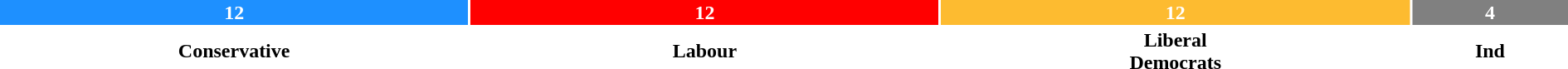<table style="width:100%; text-align:center;">
<tr style="color:white;">
<td style="background:dodgerblue; width:30%;"><strong>12</strong></td>
<td style="background:red; width:30%;"><strong>12</strong></td>
<td style="background:#FDBB30; width:30%;"><strong>12</strong></td>
<td style="background:grey; width:10%;"><strong>4</strong></td>
</tr>
<tr>
<td><span><strong>Conservative</strong></span></td>
<td><span><strong>Labour</strong></span></td>
<td><span><strong>Liberal<br>Democrats</strong></span></td>
<td><span><strong>Ind</strong></span></td>
</tr>
</table>
